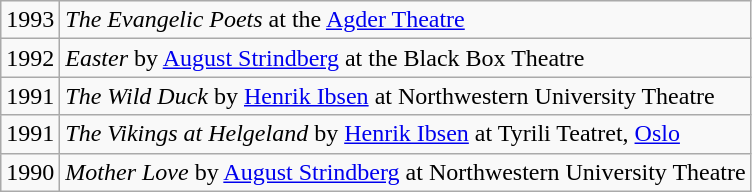<table class="wikitable" border="1">
<tr>
<td>1993</td>
<td><em>The Evangelic Poets</em> at the <a href='#'>Agder Theatre</a></td>
</tr>
<tr>
<td>1992</td>
<td><em>Easter</em> by <a href='#'>August Strindberg</a> at the Black Box Theatre</td>
</tr>
<tr>
<td>1991</td>
<td><em>The Wild Duck</em> by <a href='#'>Henrik Ibsen</a> at Northwestern University Theatre</td>
</tr>
<tr>
<td>1991</td>
<td><em>The Vikings at Helgeland</em> by <a href='#'>Henrik Ibsen</a> at Tyrili Teatret, <a href='#'>Oslo</a></td>
</tr>
<tr>
<td>1990</td>
<td><em>Mother Love</em> by <a href='#'>August Strindberg</a> at Northwestern University Theatre</td>
</tr>
</table>
